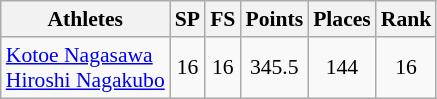<table class="wikitable" border="1" style="font-size:90%">
<tr>
<th>Athletes</th>
<th>SP</th>
<th>FS</th>
<th>Points</th>
<th>Places</th>
<th>Rank</th>
</tr>
<tr align=center>
<td align=left><a href='#'>Kotoe Nagasawa</a><br><a href='#'>Hiroshi Nagakubo</a></td>
<td>16</td>
<td>16</td>
<td>345.5</td>
<td>144</td>
<td>16</td>
</tr>
</table>
